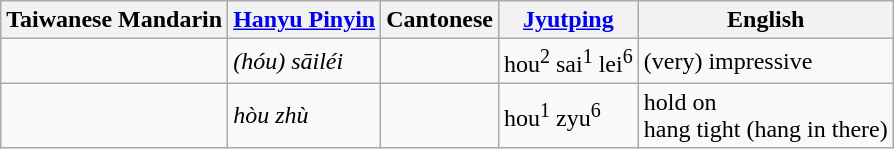<table class="wikitable">
<tr>
<th>Taiwanese Mandarin</th>
<th><a href='#'>Hanyu Pinyin</a></th>
<th>Cantonese</th>
<th><a href='#'>Jyutping</a></th>
<th>English</th>
</tr>
<tr>
<td></td>
<td><em>(hóu) sāiléi</em></td>
<td></td>
<td>hou<sup>2</sup> sai<sup>1</sup> lei<sup>6</sup></td>
<td>(very) impressive</td>
</tr>
<tr>
<td></td>
<td><em>hòu zhù</em></td>
<td></td>
<td>hou<sup>1</sup> zyu<sup>6</sup></td>
<td>hold on<br>hang tight (hang in there)</td>
</tr>
</table>
